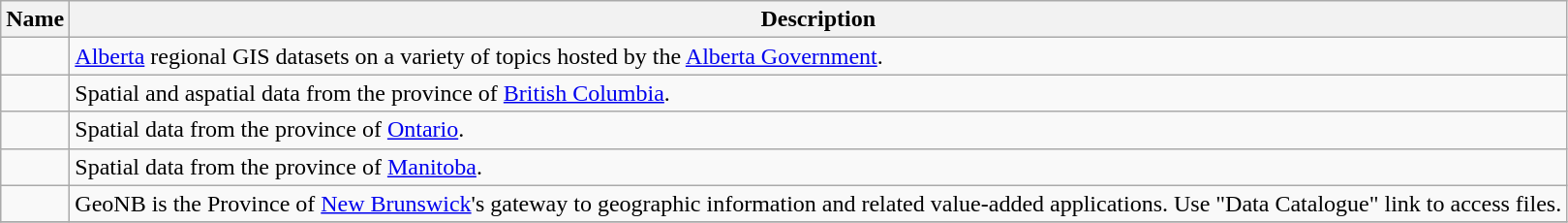<table class="wikitable sortable" style="text-align: left; color: black;">
<tr>
<th data-sort-type="text"><strong>Name</strong></th>
<th class="unsortable"><strong>Description</strong></th>
</tr>
<tr>
<td align="left"></td>
<td><a href='#'>Alberta</a> regional GIS datasets on a variety of topics hosted by the <a href='#'>Alberta Government</a>.</td>
</tr>
<tr>
<td align="left"></td>
<td>Spatial and aspatial data from the province of <a href='#'>British Columbia</a>.</td>
</tr>
<tr>
<td align="left"></td>
<td>Spatial data from the province of <a href='#'>Ontario</a>.</td>
</tr>
<tr>
<td align="left"></td>
<td>Spatial data from the province of <a href='#'>Manitoba</a>.</td>
</tr>
<tr>
<td align="left"></td>
<td>GeoNB is the Province of <a href='#'>New Brunswick</a>'s gateway to geographic information and related value-added applications. Use "Data Catalogue" link to access files.</td>
</tr>
<tr>
</tr>
</table>
